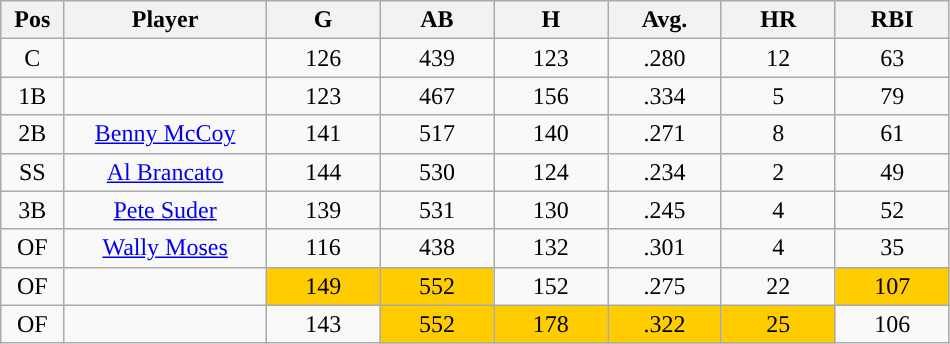<table class="wikitable sortable">
<tr>
<th bgcolor="#DDDDFF" width="5%">Pos</th>
<th bgcolor="#DDDDFF" width="16%">Player</th>
<th bgcolor="#DDDDFF" width="9%">G</th>
<th bgcolor="#DDDDFF" width="9%">AB</th>
<th bgcolor="#DDDDFF" width="9%">H</th>
<th bgcolor="#DDDDFF" width="9%">Avg.</th>
<th bgcolor="#DDDDFF" width="9%">HR</th>
<th bgcolor="#DDDDFF" width="9%">RBI</th>
</tr>
<tr align="center">
<td>C</td>
<td></td>
<td>126</td>
<td>439</td>
<td>123</td>
<td>.280</td>
<td>12</td>
<td>63</td>
</tr>
<tr align="center">
<td>1B</td>
<td></td>
<td>123</td>
<td>467</td>
<td>156</td>
<td>.334</td>
<td>5</td>
<td>79</td>
</tr>
<tr align="center">
<td>2B</td>
<td><a href='#'>Benny McCoy</a></td>
<td>141</td>
<td>517</td>
<td>140</td>
<td>.271</td>
<td>8</td>
<td>61</td>
</tr>
<tr align="center">
<td>SS</td>
<td><a href='#'>Al Brancato</a></td>
<td>144</td>
<td>530</td>
<td>124</td>
<td>.234</td>
<td>2</td>
<td>49</td>
</tr>
<tr align="center">
<td>3B</td>
<td><a href='#'>Pete Suder</a></td>
<td>139</td>
<td>531</td>
<td>130</td>
<td>.245</td>
<td>4</td>
<td>52</td>
</tr>
<tr align="center">
<td>OF</td>
<td><a href='#'>Wally Moses</a></td>
<td>116</td>
<td>438</td>
<td>132</td>
<td>.301</td>
<td>4</td>
<td>35</td>
</tr>
<tr align="center">
<td>OF</td>
<td></td>
<td style="background:#fc0;">149</td>
<td style="background:#fc0;">552</td>
<td>152</td>
<td>.275</td>
<td>22</td>
<td style="background:#fc0;">107</td>
</tr>
<tr align="center">
<td>OF</td>
<td></td>
<td>143</td>
<td style="background:#fc0;">552</td>
<td style="background:#fc0;">178</td>
<td style="background:#fc0;">.322</td>
<td style="background:#fc0;">25</td>
<td>106</td>
</tr>
</table>
